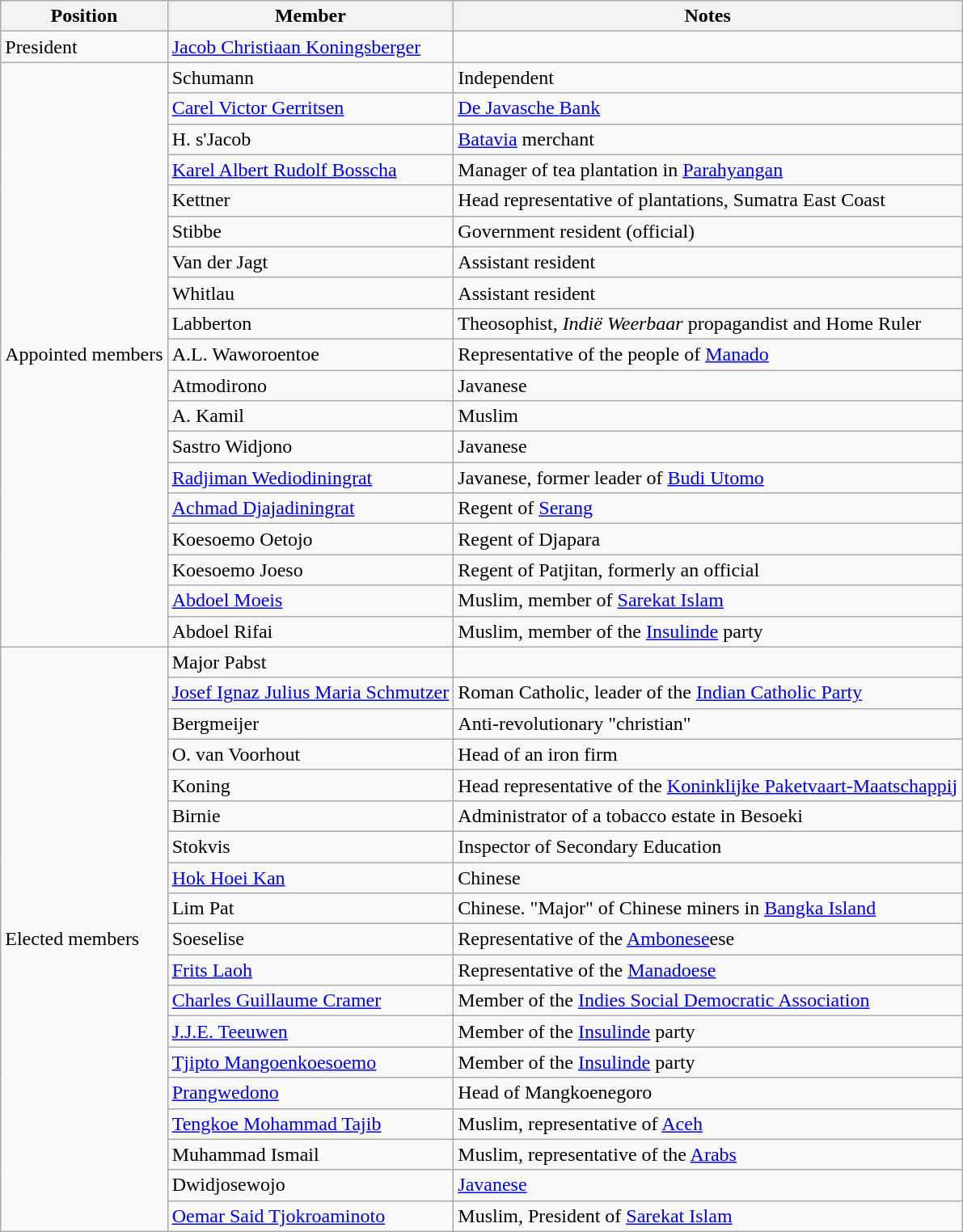<table class=wikitable>
<tr>
<th>Position</th>
<th>Member</th>
<th>Notes</th>
</tr>
<tr>
<td>President</td>
<td><a href='#'>Jacob Christiaan Koningsberger</a></td>
<td></td>
</tr>
<tr>
<td rowspan=19>Appointed members</td>
<td>Schumann</td>
<td>Independent</td>
</tr>
<tr>
<td><a href='#'>Carel Victor Gerritsen</a></td>
<td><a href='#'>De Javasche Bank</a></td>
</tr>
<tr>
<td>H. s'Jacob</td>
<td><a href='#'>Batavia</a> merchant</td>
</tr>
<tr>
<td><a href='#'>Karel Albert Rudolf Bosscha</a></td>
<td>Manager of tea plantation in <a href='#'>Parahyangan</a></td>
</tr>
<tr>
<td>Kettner</td>
<td>Head representative of plantations, Sumatra East Coast</td>
</tr>
<tr>
<td>Stibbe</td>
<td>Government resident (official)</td>
</tr>
<tr>
<td>Van der Jagt</td>
<td>Assistant resident</td>
</tr>
<tr>
<td>Whitlau</td>
<td>Assistant resident</td>
</tr>
<tr>
<td>Labberton</td>
<td>Theosophist, <em>Indië Weerbaar</em> propagandist and Home Ruler</td>
</tr>
<tr>
<td>A.L. Waworoentoe</td>
<td>Representative of the people of <a href='#'>Manado</a></td>
</tr>
<tr>
<td>Atmodirono</td>
<td>Javanese</td>
</tr>
<tr>
<td>A. Kamil</td>
<td>Muslim</td>
</tr>
<tr>
<td>Sastro Widjono</td>
<td>Javanese</td>
</tr>
<tr>
<td><a href='#'>Radjiman Wediodiningrat</a></td>
<td>Javanese, former leader of <a href='#'>Budi Utomo</a></td>
</tr>
<tr>
<td><a href='#'>Achmad Djajadiningrat</a></td>
<td>Regent of <a href='#'>Serang</a></td>
</tr>
<tr>
<td>Koesoemo Oetojo</td>
<td>Regent of Djapara</td>
</tr>
<tr>
<td>Koesoemo Joeso</td>
<td>Regent of Patjitan, formerly an official</td>
</tr>
<tr>
<td><a href='#'>Abdoel Moeis</a></td>
<td>Muslim, member of <a href='#'>Sarekat Islam</a></td>
</tr>
<tr>
<td>Abdoel Rifai</td>
<td>Muslim, member of the <a href='#'>Insulinde</a> party</td>
</tr>
<tr>
<td rowspan=19>Elected members</td>
<td>Major Pabst</td>
<td></td>
</tr>
<tr>
<td><a href='#'>Josef Ignaz Julius Maria Schmutzer</a></td>
<td>Roman Catholic, leader of the <a href='#'>Indian Catholic Party</a></td>
</tr>
<tr>
<td>Bergmeijer</td>
<td>Anti-revolutionary "christian"</td>
</tr>
<tr>
<td>O. van Voorhout</td>
<td>Head of an iron firm</td>
</tr>
<tr>
<td>Koning</td>
<td>Head representative of the <a href='#'>Koninklijke Paketvaart-Maatschappij</a></td>
</tr>
<tr>
<td>Birnie</td>
<td>Administrator of a tobacco estate in Besoeki</td>
</tr>
<tr>
<td>Stokvis</td>
<td>Inspector of Secondary Education</td>
</tr>
<tr>
<td><a href='#'>Hok Hoei Kan</a></td>
<td>Chinese</td>
</tr>
<tr>
<td>Lim Pat</td>
<td>Chinese. "Major" of Chinese miners in <a href='#'>Bangka Island</a></td>
</tr>
<tr>
<td>Soeselise</td>
<td>Representative of the <a href='#'>Ambonese</a>ese</td>
</tr>
<tr>
<td><a href='#'>Frits Laoh</a></td>
<td>Representative of the <a href='#'>Manadoese</a></td>
</tr>
<tr>
<td><a href='#'>Charles Guillaume Cramer</a></td>
<td>Member of the <a href='#'>Indies Social Democratic Association</a></td>
</tr>
<tr>
<td><a href='#'>J.J.E. Teeuwen</a></td>
<td>Member of the <a href='#'>Insulinde</a> party</td>
</tr>
<tr>
<td><a href='#'>Tjipto Mangoenkoesoemo</a></td>
<td>Member of the <a href='#'>Insulinde</a> party</td>
</tr>
<tr>
<td><a href='#'>Prangwedono</a></td>
<td>Head of Mangkoenegoro</td>
</tr>
<tr>
<td><a href='#'>Tengkoe Mohammad Tajib</a></td>
<td>Muslim, representative of <a href='#'>Aceh</a></td>
</tr>
<tr>
<td>Muhammad Ismail</td>
<td>Muslim, representative of the <a href='#'>Arabs</a></td>
</tr>
<tr>
<td>Dwidjosewojo</td>
<td><a href='#'>Javanese</a></td>
</tr>
<tr>
<td><a href='#'>Oemar Said Tjokroaminoto</a></td>
<td>Muslim, President of <a href='#'>Sarekat Islam</a></td>
</tr>
</table>
